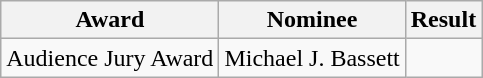<table class="wikitable sortable">
<tr>
<th>Award</th>
<th>Nominee</th>
<th>Result</th>
</tr>
<tr>
<td>Audience Jury Award</td>
<td>Michael J. Bassett</td>
<td></td>
</tr>
</table>
